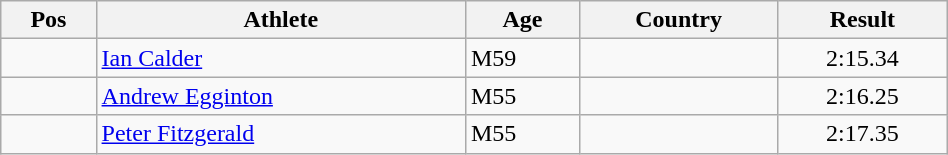<table class="wikitable"  style="text-align:center; width:50%;">
<tr>
<th>Pos</th>
<th>Athlete</th>
<th>Age</th>
<th>Country</th>
<th>Result</th>
</tr>
<tr>
<td align=center></td>
<td align=left><a href='#'>Ian Calder</a></td>
<td align=left>M59</td>
<td align=left></td>
<td>2:15.34</td>
</tr>
<tr>
<td align=center></td>
<td align=left><a href='#'>Andrew Egginton</a></td>
<td align=left>M55</td>
<td align=left></td>
<td>2:16.25</td>
</tr>
<tr>
<td align=center></td>
<td align=left><a href='#'>Peter Fitzgerald</a></td>
<td align=left>M55</td>
<td align=left></td>
<td>2:17.35</td>
</tr>
</table>
